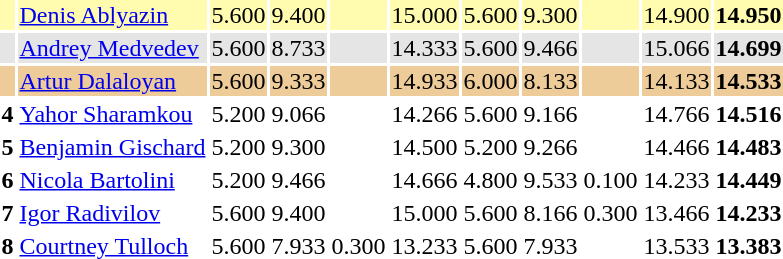<table>
<tr style="background:#fffcaf;">
<th scope=row style="text-align:center"></th>
<td style="text-align:left"> <a href='#'>Denis Ablyazin</a></td>
<td>5.600</td>
<td>9.400</td>
<td></td>
<td>15.000</td>
<td>5.600</td>
<td>9.300</td>
<td></td>
<td>14.900</td>
<td><strong>14.950</strong></td>
</tr>
<tr style="background:#e5e5e5;">
<th scope=row style="text-align:center"></th>
<td style="text-align:left"> <a href='#'>Andrey Medvedev</a></td>
<td>5.600</td>
<td>8.733</td>
<td></td>
<td>14.333</td>
<td>5.600</td>
<td>9.466</td>
<td></td>
<td>15.066</td>
<td><strong>14.699</strong></td>
</tr>
<tr style="background:#ec9;">
<th scope=row style="text-align:center"></th>
<td style="text-align:left"> <a href='#'>Artur Dalaloyan</a></td>
<td>5.600</td>
<td>9.333</td>
<td></td>
<td>14.933</td>
<td>6.000</td>
<td>8.133</td>
<td></td>
<td>14.133</td>
<td><strong>14.533</strong></td>
</tr>
<tr>
<th scope=row style="text-align:center">4</th>
<td style="text-align:left"> <a href='#'>Yahor Sharamkou</a></td>
<td>5.200</td>
<td>9.066</td>
<td></td>
<td>14.266</td>
<td>5.600</td>
<td>9.166</td>
<td></td>
<td>14.766</td>
<td><strong>14.516</strong></td>
</tr>
<tr>
<th scope=row style="text-align:center">5</th>
<td style="text-align:left"> <a href='#'>Benjamin Gischard</a></td>
<td>5.200</td>
<td>9.300</td>
<td></td>
<td>14.500</td>
<td>5.200</td>
<td>9.266</td>
<td></td>
<td>14.466</td>
<td><strong>14.483</strong></td>
</tr>
<tr>
<th scope=row style="text-align:center">6</th>
<td style="text-align:left"> <a href='#'>Nicola Bartolini</a></td>
<td>5.200</td>
<td>9.466</td>
<td></td>
<td>14.666</td>
<td>4.800</td>
<td>9.533</td>
<td>0.100</td>
<td>14.233</td>
<td><strong>14.449</strong></td>
</tr>
<tr>
<th scope=row style="text-align:center">7</th>
<td style="text-align:left"> <a href='#'>Igor Radivilov</a></td>
<td>5.600</td>
<td>9.400</td>
<td></td>
<td>15.000</td>
<td>5.600</td>
<td>8.166</td>
<td>0.300</td>
<td>13.466</td>
<td><strong>14.233</strong></td>
</tr>
<tr>
<th scope=row style="text-align:center">8</th>
<td style="text-align:left"> <a href='#'>Courtney Tulloch</a></td>
<td>5.600</td>
<td>7.933</td>
<td>0.300</td>
<td>13.233</td>
<td>5.600</td>
<td>7.933</td>
<td></td>
<td>13.533</td>
<td><strong>13.383</strong></td>
</tr>
</table>
